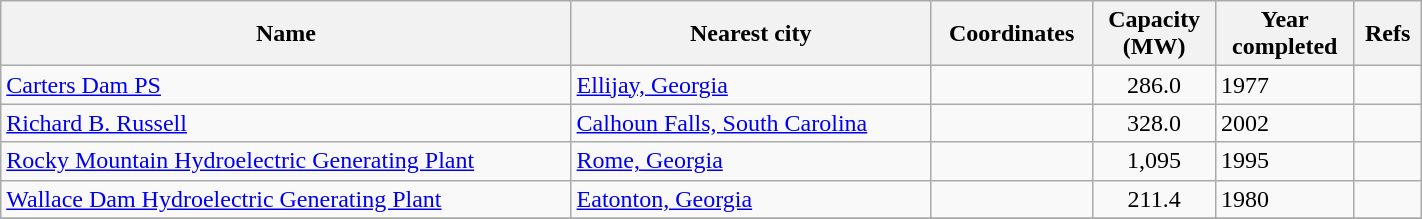<table class="wikitable sortable" width="75%">
<tr>
<th>Name</th>
<th>Nearest city</th>
<th>Coordinates</th>
<th>Capacity<br>(MW)</th>
<th>Year<br>completed</th>
<th>Refs</th>
</tr>
<tr>
<td><a href='#'>Carters Dam PS</a></td>
<td><a href='#'>Ellijay, Georgia</a></td>
<td></td>
<td align="center">286.0</td>
<td>1977</td>
<td></td>
</tr>
<tr>
<td><a href='#'>Richard B. Russell</a></td>
<td><a href='#'>Calhoun Falls, South Carolina</a></td>
<td></td>
<td align="center">328.0</td>
<td>2002</td>
<td></td>
</tr>
<tr>
<td><a href='#'>Rocky Mountain Hydroelectric Generating Plant</a></td>
<td><a href='#'>Rome, Georgia</a></td>
<td></td>
<td align="center">1,095</td>
<td>1995</td>
<td></td>
</tr>
<tr>
<td><a href='#'>Wallace Dam Hydroelectric Generating Plant</a></td>
<td><a href='#'>Eatonton, Georgia</a></td>
<td></td>
<td align="center">211.4</td>
<td>1980</td>
<td></td>
</tr>
<tr>
</tr>
</table>
